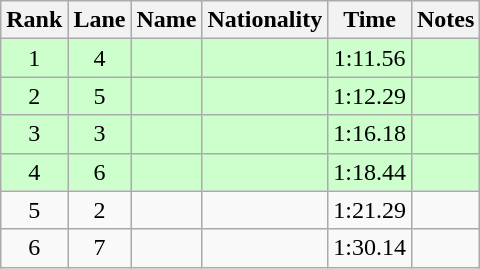<table class="wikitable sortable" style="text-align:center">
<tr>
<th>Rank</th>
<th>Lane</th>
<th>Name</th>
<th>Nationality</th>
<th>Time</th>
<th>Notes</th>
</tr>
<tr bgcolor=ccffcc>
<td>1</td>
<td>4</td>
<td align=left></td>
<td align=left></td>
<td>1:11.56</td>
<td><strong></strong></td>
</tr>
<tr bgcolor=ccffcc>
<td>2</td>
<td>5</td>
<td align=left></td>
<td align=left></td>
<td>1:12.29</td>
<td><strong></strong></td>
</tr>
<tr bgcolor=ccffcc>
<td>3</td>
<td>3</td>
<td align=left></td>
<td align=left></td>
<td>1:16.18</td>
<td><strong></strong></td>
</tr>
<tr bgcolor=ccffcc>
<td>4</td>
<td>6</td>
<td align=left></td>
<td align=left></td>
<td>1:18.44</td>
<td><strong></strong></td>
</tr>
<tr>
<td>5</td>
<td>2</td>
<td align=left></td>
<td align=left></td>
<td>1:21.29</td>
<td></td>
</tr>
<tr>
<td>6</td>
<td>7</td>
<td align=left></td>
<td align=left></td>
<td>1:30.14</td>
<td></td>
</tr>
</table>
